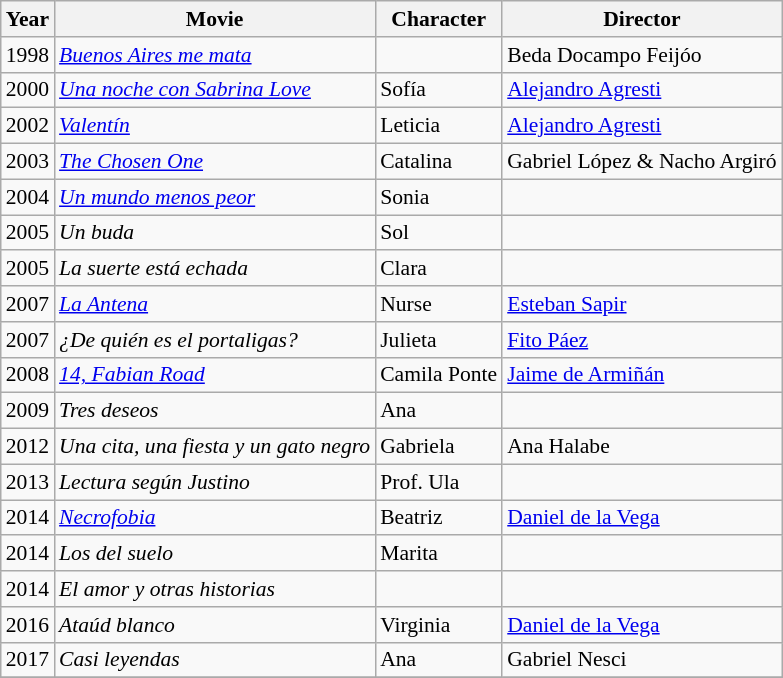<table class="wikitable" style="font-size: 90%;">
<tr>
<th>Year</th>
<th>Movie</th>
<th>Character</th>
<th>Director</th>
</tr>
<tr>
<td>1998</td>
<td><em><a href='#'>Buenos Aires me mata</a></em></td>
<td></td>
<td>Beda Docampo Feijóo</td>
</tr>
<tr>
<td>2000</td>
<td><em><a href='#'>Una noche con Sabrina Love</a></em></td>
<td>Sofía</td>
<td><a href='#'>Alejandro Agresti</a></td>
</tr>
<tr>
<td>2002</td>
<td><em><a href='#'>Valentín</a></em></td>
<td>Leticia</td>
<td><a href='#'>Alejandro Agresti</a></td>
</tr>
<tr>
<td>2003</td>
<td><em><a href='#'>The Chosen One</a></em></td>
<td>Catalina</td>
<td>Gabriel López & Nacho Argiró</td>
</tr>
<tr>
<td>2004</td>
<td><em><a href='#'>Un mundo menos peor</a></em></td>
<td>Sonia</td>
<td></td>
</tr>
<tr>
<td>2005</td>
<td><em>Un buda</em></td>
<td>Sol</td>
<td></td>
</tr>
<tr>
<td>2005</td>
<td><em>La suerte está echada</em></td>
<td>Clara</td>
<td></td>
</tr>
<tr>
<td>2007</td>
<td><em><a href='#'>La Antena</a></em></td>
<td>Nurse</td>
<td><a href='#'>Esteban Sapir</a></td>
</tr>
<tr>
<td>2007</td>
<td><em>¿De quién es el portaligas?</em></td>
<td>Julieta</td>
<td><a href='#'>Fito Páez</a></td>
</tr>
<tr>
<td>2008</td>
<td><em><a href='#'>14, Fabian Road</a></em></td>
<td>Camila Ponte</td>
<td><a href='#'>Jaime de Armiñán</a></td>
</tr>
<tr>
<td>2009</td>
<td><em>Tres deseos</em></td>
<td>Ana</td>
<td></td>
</tr>
<tr>
<td>2012</td>
<td><em>Una cita, una fiesta y un gato negro</em></td>
<td>Gabriela</td>
<td>Ana Halabe</td>
</tr>
<tr>
<td>2013</td>
<td><em>Lectura según Justino</em></td>
<td>Prof. Ula</td>
<td></td>
</tr>
<tr>
<td>2014</td>
<td><em><a href='#'>Necrofobia</a></em></td>
<td>Beatriz</td>
<td><a href='#'>Daniel de la Vega</a></td>
</tr>
<tr>
<td>2014</td>
<td><em>Los del suelo</em></td>
<td>Marita</td>
<td></td>
</tr>
<tr>
<td>2014</td>
<td><em>El amor y otras historias</em></td>
<td></td>
<td></td>
</tr>
<tr>
<td>2016</td>
<td><em>Ataúd blanco</em></td>
<td>Virginia</td>
<td><a href='#'>Daniel de la Vega</a></td>
</tr>
<tr>
<td>2017</td>
<td><em>Casi leyendas</em></td>
<td>Ana</td>
<td>Gabriel Nesci</td>
</tr>
<tr>
</tr>
</table>
